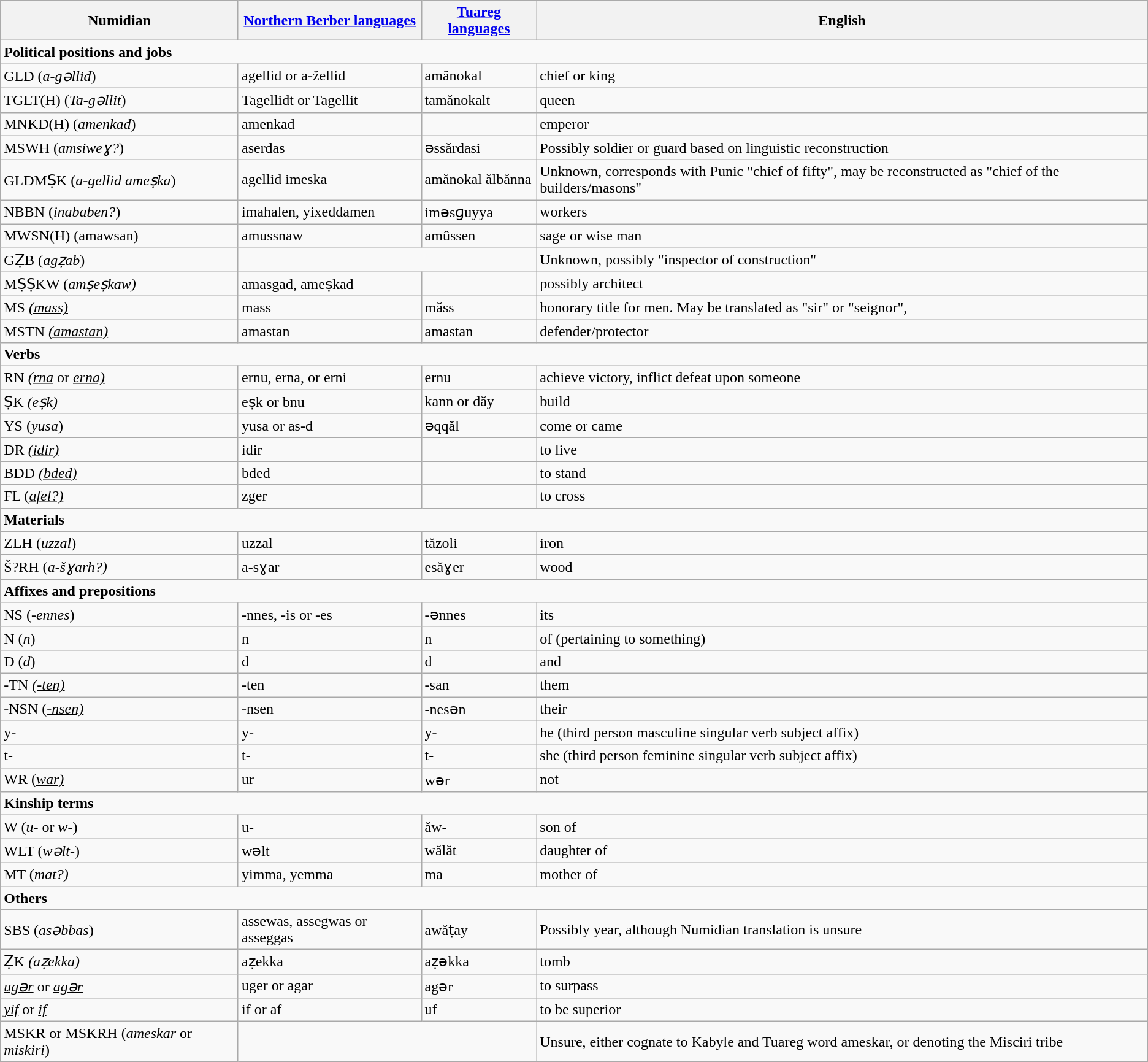<table class="wikitable">
<tr>
<th>Numidian</th>
<th><a href='#'>Northern Berber languages</a></th>
<th><a href='#'>Tuareg languages</a></th>
<th>English</th>
</tr>
<tr>
<td colspan="4"><strong>Political positions and jobs</strong></td>
</tr>
<tr>
<td>GLD (<em>a-gəllid</em>)</td>
<td>agellid or a-žellid</td>
<td>amănokal</td>
<td>chief or king</td>
</tr>
<tr>
<td>TGLT(H) (<em>Ta-gəllit</em>)</td>
<td>Tagellidt or Tagellit</td>
<td>tamănokalt</td>
<td>queen</td>
</tr>
<tr>
<td>MNKD(H) (<em>amenkad</em>)</td>
<td>amenkad</td>
<td></td>
<td>emperor</td>
</tr>
<tr>
<td>MSWH (<em>amsiweɣ?</em>)</td>
<td>aserdas</td>
<td>əssărdasi</td>
<td>Possibly soldier or guard based on linguistic reconstruction</td>
</tr>
<tr>
<td>GLDMṢK (<em>a-gellid ameṣka</em>)</td>
<td>agellid imeska</td>
<td>amănokal ălbănna</td>
<td>Unknown, corresponds with Punic "chief of fifty", may be reconstructed as "chief of the builders/masons"</td>
</tr>
<tr>
<td>NBBN (<em>inababen?</em>)</td>
<td>imahalen, yixeddamen</td>
<td>imǝsɡuyya</td>
<td>workers</td>
</tr>
<tr>
<td>MWSN(H) (amawsan)</td>
<td>amussnaw</td>
<td>amûssen</td>
<td>sage or wise man</td>
</tr>
<tr>
<td>GẒB (<em>agẓab</em>)</td>
<td colspan="2"></td>
<td>Unknown, possibly "inspector of construction"</td>
</tr>
<tr>
<td>MṢṢKW (<em>amṣeṣkaw)</em></td>
<td>amasgad, ameṣkad</td>
<td></td>
<td>possibly architect</td>
</tr>
<tr>
<td>MS <em><u>(mass)</u></em></td>
<td>mass</td>
<td>măss</td>
<td>honorary title for men. May be translated as "sir" or "seignor",</td>
</tr>
<tr>
<td>MSTN <em><u>(amastan)</u></em></td>
<td>amastan</td>
<td>amastan</td>
<td>defender/protector</td>
</tr>
<tr>
<td colspan="4"><strong>Verbs</strong></td>
</tr>
<tr>
<td>RN <em><u>(rna</u></em> or <em><u>erna)</u></em></td>
<td>ernu, erna, or erni</td>
<td>ernu</td>
<td>achieve victory, inflict defeat upon someone</td>
</tr>
<tr>
<td>ṢK <em>(eṣk)</em></td>
<td>eṣk or bnu</td>
<td>kann or dăy</td>
<td>build</td>
</tr>
<tr>
<td>YS (<em>yusa</em>)</td>
<td>yusa or as-d</td>
<td>ǝqqăl</td>
<td>come or came</td>
</tr>
<tr>
<td>DR <em><u>(idir)</u></em></td>
<td>idir</td>
<td></td>
<td>to live</td>
</tr>
<tr>
<td>BDD <em><u>(bded)</u></em></td>
<td>bded</td>
<td></td>
<td>to stand</td>
</tr>
<tr>
<td>FL (<em><u>afel?)</u></em></td>
<td>zger</td>
<td></td>
<td>to cross</td>
</tr>
<tr>
<td colspan="4"><strong>Materials</strong></td>
</tr>
<tr>
<td>ZLH (<em>uzzal</em>)</td>
<td>uzzal</td>
<td>tăzoli</td>
<td>iron</td>
</tr>
<tr>
<td>Š?RH  (<em>a-šɣarh?)</em></td>
<td>a-sɣar</td>
<td>esăɣer</td>
<td>wood</td>
</tr>
<tr>
<td colspan="4"><strong>Affixes and prepositions</strong></td>
</tr>
<tr>
<td>NS (-<em>ennes</em>)</td>
<td>-nnes, -is or -es</td>
<td>-ənnes</td>
<td>its</td>
</tr>
<tr>
<td>N (<em>n</em>)</td>
<td>n</td>
<td>n</td>
<td>of (pertaining to something)</td>
</tr>
<tr>
<td>D (<em>d</em>)</td>
<td>d</td>
<td>d</td>
<td>and</td>
</tr>
<tr>
<td>-TN <u><em>(-ten)</em></u></td>
<td>-ten</td>
<td>-san</td>
<td>them</td>
</tr>
<tr>
<td>-NSN (<em><u>-nsen)</u></em></td>
<td>-nsen</td>
<td>-nesǝn</td>
<td>their</td>
</tr>
<tr>
<td>y-</td>
<td>y-</td>
<td>y-</td>
<td>he (third person masculine singular verb subject affix)</td>
</tr>
<tr>
<td>t-</td>
<td>t-</td>
<td>t-</td>
<td>she (third person feminine singular verb subject affix)</td>
</tr>
<tr>
<td>WR (<em><u>war)</u></em></td>
<td>ur</td>
<td>wǝr</td>
<td>not</td>
</tr>
<tr>
<td colspan="4"><strong>Kinship terms</strong></td>
</tr>
<tr>
<td>W (<em>u-</em> or <em>w-</em>)</td>
<td>u-</td>
<td>ăw-</td>
<td>son of</td>
</tr>
<tr>
<td>WLT (<em>wəlt-</em>)</td>
<td>wəlt</td>
<td>wălăt</td>
<td>daughter of</td>
</tr>
<tr>
<td>MT (<em>mat?)</em></td>
<td>yimma, yemma</td>
<td>ma</td>
<td>mother of</td>
</tr>
<tr>
<td colspan="4"><strong>Others</strong></td>
</tr>
<tr>
<td>SBS (<em>asəbbas</em>)</td>
<td>assewas, assegwas or asseggas</td>
<td>awăṭay</td>
<td>Possibly year, although Numidian translation is unsure</td>
</tr>
<tr>
<td>ẒK <em>(aẓekka)</em></td>
<td>aẓekka</td>
<td>aẓəkka</td>
<td>tomb</td>
</tr>
<tr>
<td><em><u>ugər</u></em> or <em><u>agər</u></em></td>
<td>uger or agar</td>
<td>agǝr</td>
<td>to surpass</td>
</tr>
<tr>
<td><em><u>yif</u></em> or <em><u>if</u></em></td>
<td>if or af</td>
<td>uf</td>
<td>to be superior</td>
</tr>
<tr>
<td>MSKR or MSKRH (<em>ameskar</em> or <em>miskiri</em>)</td>
<td colspan="2"></td>
<td>Unsure, either cognate to Kabyle and Tuareg word ameskar, or denoting the Misciri tribe</td>
</tr>
</table>
